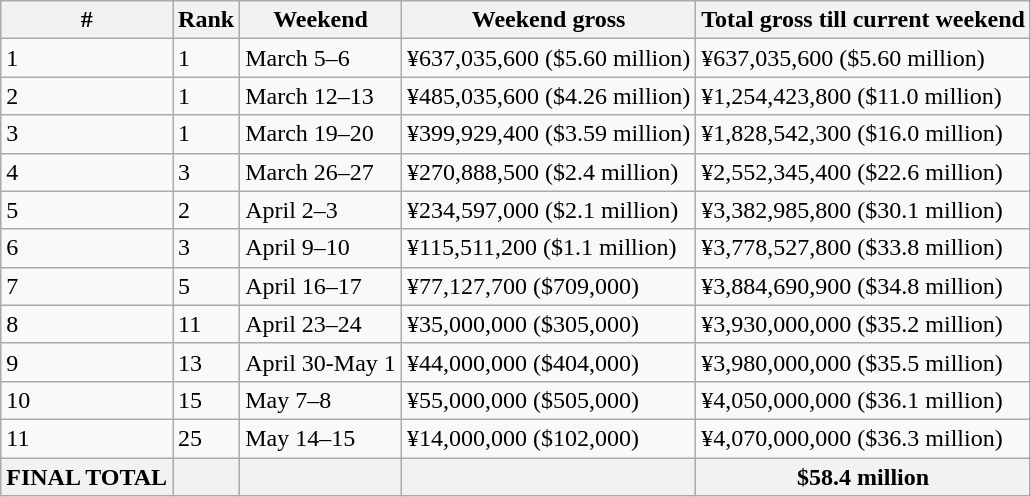<table class = wikitable>
<tr>
<th>#</th>
<th>Rank</th>
<th>Weekend</th>
<th>Weekend gross</th>
<th>Total gross till current weekend</th>
</tr>
<tr>
<td>1</td>
<td>1</td>
<td>March 5–6</td>
<td>¥637,035,600 ($5.60 million)</td>
<td>¥637,035,600 ($5.60 million)</td>
</tr>
<tr>
<td>2</td>
<td>1</td>
<td>March 12–13</td>
<td>¥485,035,600 ($4.26 million)</td>
<td>¥1,254,423,800 ($11.0 million)</td>
</tr>
<tr>
<td>3</td>
<td>1</td>
<td>March 19–20</td>
<td>¥399,929,400 ($3.59 million)</td>
<td>¥1,828,542,300 ($16.0 million)</td>
</tr>
<tr>
<td>4</td>
<td>3</td>
<td>March 26–27</td>
<td>¥270,888,500 ($2.4 million)</td>
<td>¥2,552,345,400 ($22.6 million)</td>
</tr>
<tr>
<td>5</td>
<td>2</td>
<td>April 2–3</td>
<td>¥234,597,000 ($2.1 million)</td>
<td>¥3,382,985,800 ($30.1 million)</td>
</tr>
<tr>
<td>6</td>
<td>3</td>
<td>April 9–10</td>
<td>¥115,511,200 ($1.1 million)</td>
<td>¥3,778,527,800 ($33.8 million)</td>
</tr>
<tr>
<td>7</td>
<td>5</td>
<td>April 16–17</td>
<td>¥77,127,700 ($709,000)</td>
<td>¥3,884,690,900 ($34.8 million)</td>
</tr>
<tr>
<td>8</td>
<td>11</td>
<td>April 23–24</td>
<td>¥35,000,000 ($305,000)</td>
<td>¥3,930,000,000 ($35.2 million)</td>
</tr>
<tr>
<td>9</td>
<td>13</td>
<td>April 30-May 1</td>
<td>¥44,000,000 ($404,000)</td>
<td>¥3,980,000,000 ($35.5 million)</td>
</tr>
<tr>
<td>10</td>
<td>15</td>
<td>May 7–8</td>
<td>¥55,000,000 ($505,000)</td>
<td>¥4,050,000,000 ($36.1 million)</td>
</tr>
<tr>
<td>11</td>
<td>25</td>
<td>May 14–15</td>
<td>¥14,000,000 ($102,000)</td>
<td>¥4,070,000,000 ($36.3 million)</td>
</tr>
<tr>
<th>FINAL TOTAL</th>
<th></th>
<th></th>
<th></th>
<th>$58.4 million</th>
</tr>
</table>
